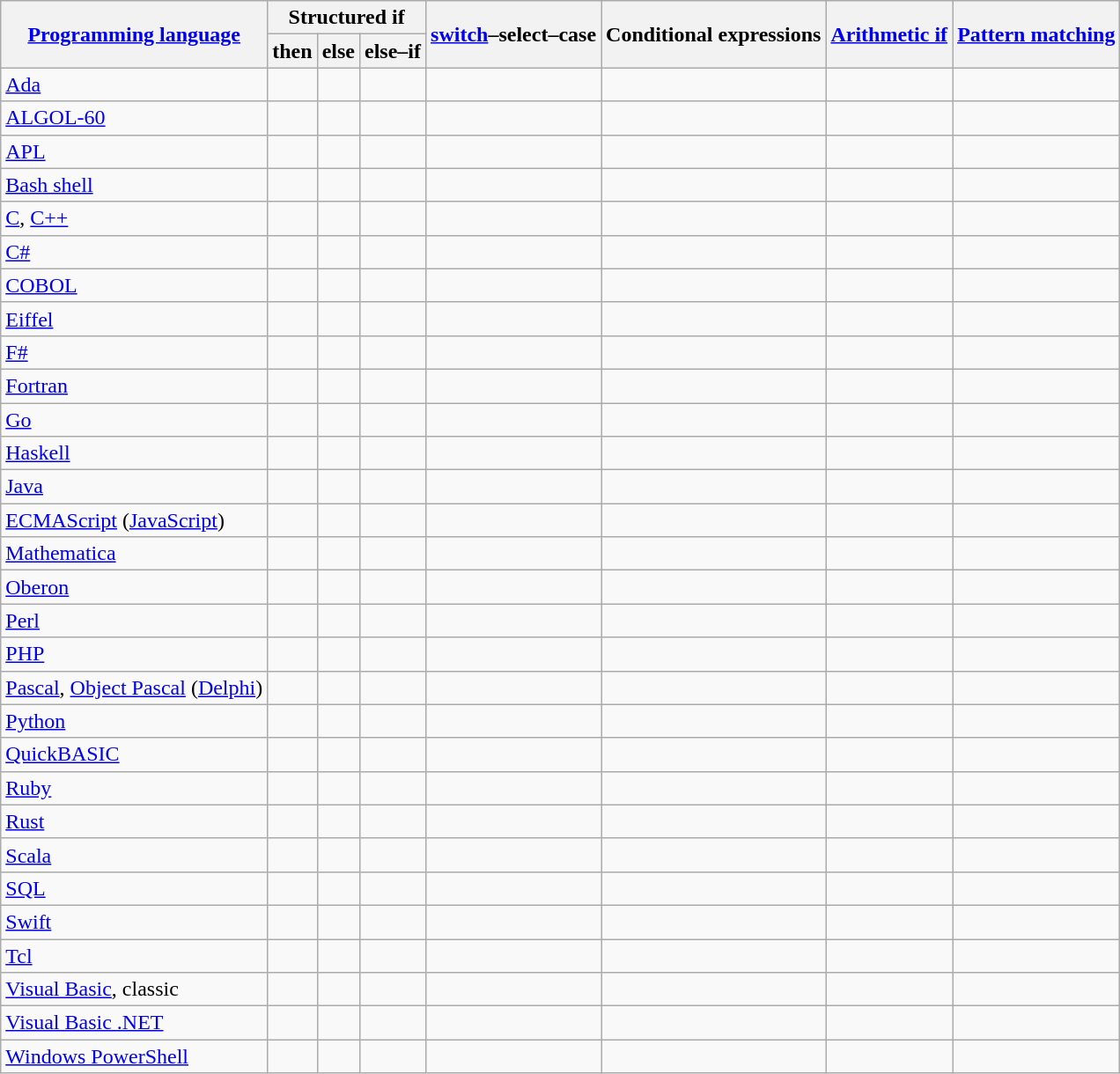<table class="wikitable">
<tr>
<th rowspan=2><a href='#'>Programming language</a></th>
<th colspan=3>Structured if</th>
<th rowspan=2><a href='#'>switch</a>–select–case</th>
<th rowspan=2>Conditional expressions</th>
<th rowspan=2><a href='#'>Arithmetic if</a></th>
<th rowspan=2><a href='#'>Pattern matching</a></th>
</tr>
<tr>
<th>then</th>
<th>else</th>
<th>else–if</th>
</tr>
<tr>
<td><a href='#'>Ada</a></td>
<td></td>
<td></td>
<td></td>
<td></td>
<td></td>
<td></td>
<td></td>
</tr>
<tr>
<td><a href='#'>ALGOL-60</a></td>
<td></td>
<td></td>
<td></td>
<td></td>
<td></td>
<td></td>
<td></td>
</tr>
<tr>
<td><a href='#'>APL</a></td>
<td></td>
<td></td>
<td></td>
<td></td>
<td></td>
<td></td>
<td></td>
</tr>
<tr>
<td><a href='#'>Bash shell</a></td>
<td></td>
<td></td>
<td></td>
<td></td>
<td></td>
<td></td>
<td></td>
</tr>
<tr>
<td><a href='#'>C</a>, <a href='#'>C++</a></td>
<td></td>
<td></td>
<td></td>
<td></td>
<td></td>
<td></td>
<td></td>
</tr>
<tr>
<td><a href='#'>C#</a></td>
<td></td>
<td></td>
<td></td>
<td></td>
<td></td>
<td></td>
<td></td>
</tr>
<tr>
<td><a href='#'>COBOL</a></td>
<td></td>
<td></td>
<td></td>
<td></td>
<td></td>
<td></td>
<td></td>
</tr>
<tr>
<td><a href='#'>Eiffel</a></td>
<td></td>
<td></td>
<td></td>
<td></td>
<td></td>
<td></td>
<td></td>
</tr>
<tr>
<td><a href='#'>F#</a></td>
<td></td>
<td></td>
<td></td>
<td></td>
<td></td>
<td></td>
<td></td>
</tr>
<tr>
<td><a href='#'>Fortran</a></td>
<td></td>
<td></td>
<td></td>
<td></td>
<td></td>
<td></td>
<td></td>
</tr>
<tr>
<td><a href='#'>Go</a></td>
<td></td>
<td></td>
<td></td>
<td></td>
<td></td>
<td></td>
<td></td>
</tr>
<tr>
<td><a href='#'>Haskell</a></td>
<td></td>
<td></td>
<td></td>
<td></td>
<td></td>
<td></td>
<td></td>
</tr>
<tr>
<td><a href='#'>Java</a></td>
<td></td>
<td></td>
<td></td>
<td></td>
<td></td>
<td></td>
<td></td>
</tr>
<tr>
<td><a href='#'>ECMAScript</a> (<a href='#'>JavaScript</a>)</td>
<td></td>
<td></td>
<td></td>
<td></td>
<td></td>
<td></td>
<td></td>
</tr>
<tr>
<td><a href='#'>Mathematica</a></td>
<td></td>
<td></td>
<td></td>
<td></td>
<td></td>
<td></td>
<td></td>
</tr>
<tr>
<td><a href='#'>Oberon</a></td>
<td></td>
<td></td>
<td></td>
<td></td>
<td></td>
<td></td>
<td></td>
</tr>
<tr>
<td><a href='#'>Perl</a></td>
<td></td>
<td></td>
<td></td>
<td></td>
<td></td>
<td></td>
<td></td>
</tr>
<tr>
<td><a href='#'>PHP</a></td>
<td></td>
<td></td>
<td></td>
<td></td>
<td></td>
<td></td>
<td></td>
</tr>
<tr>
<td><a href='#'>Pascal</a>, <a href='#'>Object Pascal</a> (<a href='#'>Delphi</a>)</td>
<td></td>
<td></td>
<td></td>
<td></td>
<td></td>
<td></td>
<td></td>
</tr>
<tr>
<td><a href='#'>Python</a></td>
<td></td>
<td></td>
<td></td>
<td></td>
<td></td>
<td></td>
<td></td>
</tr>
<tr>
<td><a href='#'>QuickBASIC</a></td>
<td></td>
<td></td>
<td></td>
<td></td>
<td></td>
<td></td>
<td></td>
</tr>
<tr>
<td><a href='#'>Ruby</a></td>
<td></td>
<td></td>
<td></td>
<td></td>
<td></td>
<td></td>
<td></td>
</tr>
<tr>
<td><a href='#'>Rust</a></td>
<td></td>
<td></td>
<td></td>
<td></td>
<td></td>
<td></td>
<td></td>
</tr>
<tr>
<td><a href='#'>Scala</a></td>
<td></td>
<td></td>
<td></td>
<td></td>
<td></td>
<td></td>
<td></td>
</tr>
<tr>
<td><a href='#'>SQL</a></td>
<td></td>
<td></td>
<td></td>
<td></td>
<td></td>
<td></td>
<td></td>
</tr>
<tr>
<td><a href='#'>Swift</a></td>
<td></td>
<td></td>
<td></td>
<td></td>
<td></td>
<td></td>
<td></td>
</tr>
<tr>
<td><a href='#'>Tcl</a></td>
<td></td>
<td></td>
<td></td>
<td></td>
<td></td>
<td></td>
<td></td>
</tr>
<tr>
<td><a href='#'>Visual Basic</a>, classic</td>
<td></td>
<td></td>
<td></td>
<td></td>
<td></td>
<td></td>
<td></td>
</tr>
<tr>
<td><a href='#'>Visual Basic .NET</a></td>
<td></td>
<td></td>
<td></td>
<td></td>
<td></td>
<td></td>
<td></td>
</tr>
<tr>
<td><a href='#'>Windows PowerShell</a></td>
<td></td>
<td></td>
<td></td>
<td></td>
<td></td>
<td></td>
<td></td>
</tr>
</table>
